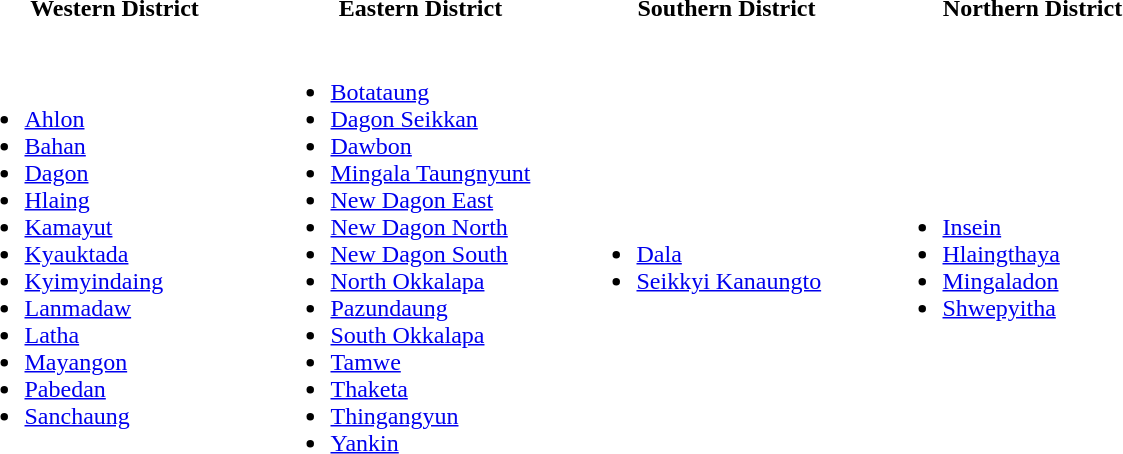<table>
<tr>
<th style="width:200px;">Western District</th>
<th style="width:200px;">Eastern District</th>
<th style="width:200px;">Southern District</th>
<th style="width:200px;">Northern District</th>
</tr>
<tr>
<td><br><ul><li><a href='#'>Ahlon</a></li><li><a href='#'>Bahan</a></li><li><a href='#'>Dagon</a></li><li><a href='#'>Hlaing</a></li><li><a href='#'>Kamayut</a></li><li><a href='#'>Kyauktada</a></li><li><a href='#'>Kyimyindaing</a></li><li><a href='#'>Lanmadaw</a></li><li><a href='#'>Latha</a></li><li><a href='#'>Mayangon</a></li><li><a href='#'>Pabedan</a></li><li><a href='#'>Sanchaung</a></li></ul></td>
<td><br><ul><li><a href='#'>Botataung</a></li><li><a href='#'>Dagon Seikkan</a></li><li><a href='#'>Dawbon</a></li><li><a href='#'>Mingala Taungnyunt</a></li><li><a href='#'>New Dagon East</a></li><li><a href='#'>New Dagon North</a></li><li><a href='#'>New Dagon South</a></li><li><a href='#'>North Okkalapa</a></li><li><a href='#'>Pazundaung</a></li><li><a href='#'>South Okkalapa</a></li><li><a href='#'>Tamwe</a></li><li><a href='#'>Thaketa</a></li><li><a href='#'>Thingangyun</a></li><li><a href='#'>Yankin</a></li></ul></td>
<td><br><ul><li><a href='#'>Dala</a></li><li><a href='#'>Seikkyi Kanaungto</a></li></ul></td>
<td><br><ul><li><a href='#'>Insein</a></li><li><a href='#'>Hlaingthaya</a></li><li><a href='#'>Mingaladon</a></li><li><a href='#'>Shwepyitha</a></li></ul></td>
</tr>
</table>
